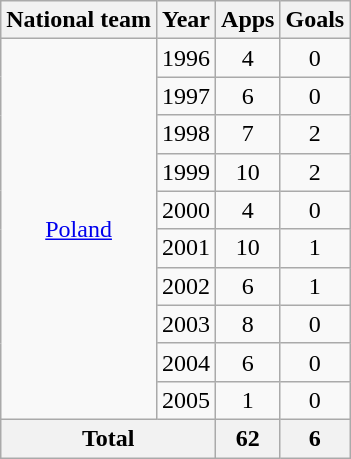<table class="wikitable" style="text-align:center">
<tr>
<th>National team</th>
<th>Year</th>
<th>Apps</th>
<th>Goals</th>
</tr>
<tr>
<td rowspan="10"><a href='#'>Poland</a></td>
<td>1996</td>
<td>4</td>
<td>0</td>
</tr>
<tr>
<td>1997</td>
<td>6</td>
<td>0</td>
</tr>
<tr>
<td>1998</td>
<td>7</td>
<td>2</td>
</tr>
<tr>
<td>1999</td>
<td>10</td>
<td>2</td>
</tr>
<tr>
<td>2000</td>
<td>4</td>
<td>0</td>
</tr>
<tr>
<td>2001</td>
<td>10</td>
<td>1</td>
</tr>
<tr>
<td>2002</td>
<td>6</td>
<td>1</td>
</tr>
<tr>
<td>2003</td>
<td>8</td>
<td>0</td>
</tr>
<tr>
<td>2004</td>
<td>6</td>
<td>0</td>
</tr>
<tr>
<td>2005</td>
<td>1</td>
<td>0</td>
</tr>
<tr>
<th colspan="2">Total</th>
<th>62</th>
<th>6</th>
</tr>
</table>
